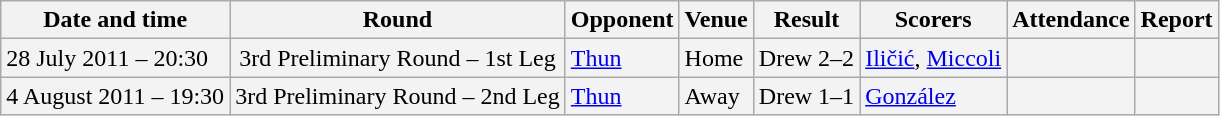<table class="wikitable">
<tr>
<th>Date and time</th>
<th>Round</th>
<th>Opponent</th>
<th>Venue</th>
<th>Result</th>
<th>Scorers</th>
<th>Attendance</th>
<th>Report</th>
</tr>
<tr style="background-color:#f3f3f3;">
<td>28 July 2011 – 20:30</td>
<td align="center">3rd Preliminary Round – 1st Leg</td>
<td> <a href='#'>Thun</a></td>
<td>Home</td>
<td>Drew 2–2</td>
<td><a href='#'>Iličić</a>, <a href='#'>Miccoli</a></td>
<td align="center"></td>
<td align="center"></td>
</tr>
<tr style="background-color:#f3f3f3;">
<td>4 August 2011 – 19:30</td>
<td align="center">3rd Preliminary Round – 2nd Leg</td>
<td> <a href='#'>Thun</a></td>
<td>Away</td>
<td>Drew 1–1</td>
<td><a href='#'>González</a></td>
<td align="center"></td>
<td align="center"></td>
</tr>
</table>
